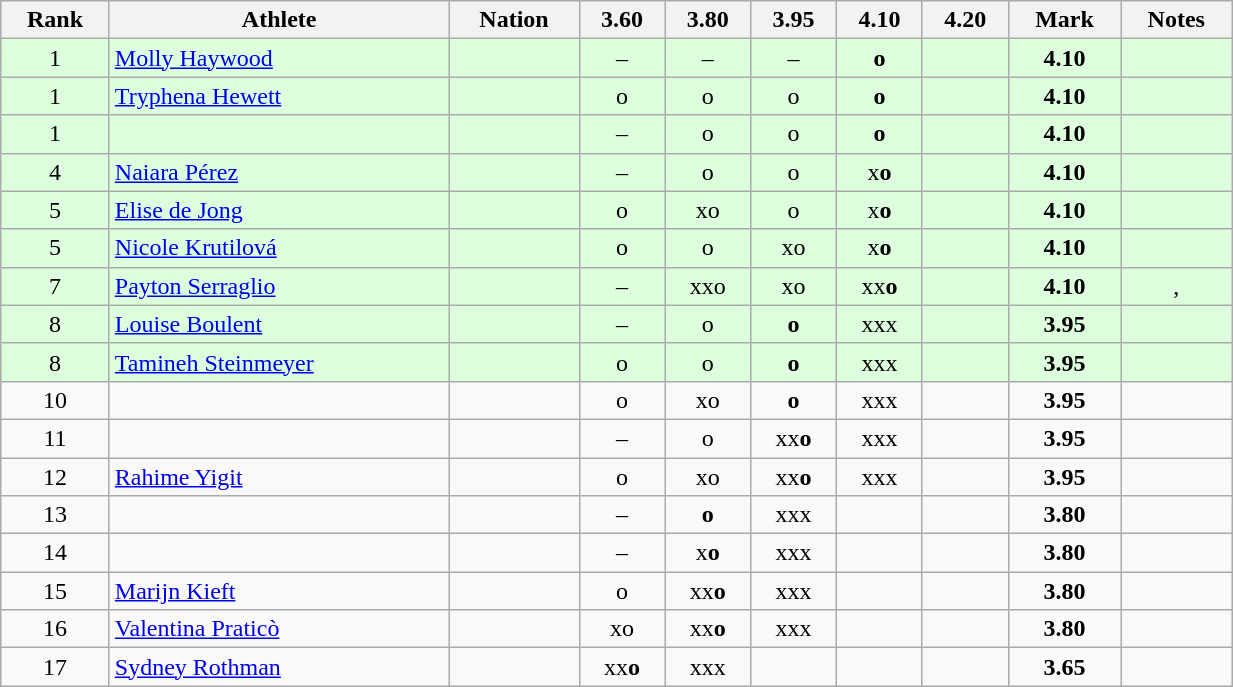<table class="wikitable sortable" style="text-align:center;width: 65%;">
<tr>
<th scope="col">Rank</th>
<th scope="col">Athlete</th>
<th scope="col">Nation</th>
<th scope="col">3.60</th>
<th scope="col">3.80</th>
<th scope="col">3.95</th>
<th scope="col">4.10</th>
<th scope="col">4.20</th>
<th scope="col">Mark</th>
<th scope="col">Notes</th>
</tr>
<tr bgcolor=ddffdd>
<td>1</td>
<td align=left><a href='#'>Molly Haywood</a></td>
<td align=left></td>
<td>–</td>
<td>–</td>
<td>–</td>
<td><strong>o</strong></td>
<td></td>
<td><strong>4.10</strong></td>
<td></td>
</tr>
<tr bgcolor=ddffdd>
<td>1</td>
<td align=left><a href='#'>Tryphena Hewett</a></td>
<td align=left></td>
<td>o</td>
<td>o</td>
<td>o</td>
<td><strong>o</strong></td>
<td></td>
<td><strong>4.10</strong></td>
<td></td>
</tr>
<tr bgcolor=ddffdd>
<td>1</td>
<td align=left></td>
<td align=left></td>
<td>–</td>
<td>o</td>
<td>o</td>
<td><strong>o</strong></td>
<td></td>
<td><strong>4.10</strong></td>
<td></td>
</tr>
<tr bgcolor=ddffdd>
<td>4</td>
<td align=left><a href='#'>Naiara Pérez</a></td>
<td align=left></td>
<td>–</td>
<td>o</td>
<td>o</td>
<td>x<strong>o</strong></td>
<td></td>
<td><strong>4.10</strong></td>
<td></td>
</tr>
<tr bgcolor=ddffdd>
<td>5</td>
<td align=left><a href='#'>Elise de Jong</a></td>
<td align=left></td>
<td>o</td>
<td>xo</td>
<td>o</td>
<td>x<strong>o</strong></td>
<td></td>
<td><strong>4.10</strong></td>
<td></td>
</tr>
<tr bgcolor=ddffdd>
<td>5</td>
<td align=left><a href='#'>Nicole Krutilová</a></td>
<td align=left></td>
<td>o</td>
<td>o</td>
<td>xo</td>
<td>x<strong>o</strong></td>
<td></td>
<td><strong>4.10</strong></td>
<td></td>
</tr>
<tr bgcolor=ddffdd>
<td>7</td>
<td align=left><a href='#'>Payton Serraglio</a></td>
<td align=left></td>
<td>–</td>
<td>xxo</td>
<td>xo</td>
<td>xx<strong>o</strong></td>
<td></td>
<td><strong>4.10</strong></td>
<td>, </td>
</tr>
<tr bgcolor=ddffdd>
<td>8</td>
<td align=left><a href='#'>Louise Boulent</a></td>
<td align=left></td>
<td>–</td>
<td>o</td>
<td><strong>o</strong></td>
<td>xxx</td>
<td></td>
<td><strong>3.95</strong></td>
<td></td>
</tr>
<tr bgcolor=ddffdd>
<td>8</td>
<td align=left><a href='#'>Tamineh Steinmeyer</a></td>
<td align=left></td>
<td>o</td>
<td>o</td>
<td><strong>o</strong></td>
<td>xxx</td>
<td></td>
<td><strong>3.95</strong></td>
<td></td>
</tr>
<tr>
<td>10</td>
<td align=left></td>
<td align=left></td>
<td>o</td>
<td>xo</td>
<td><strong>o</strong></td>
<td>xxx</td>
<td></td>
<td><strong>3.95</strong></td>
<td></td>
</tr>
<tr>
<td>11</td>
<td align=left></td>
<td align=left></td>
<td>–</td>
<td>o</td>
<td>xx<strong>o</strong></td>
<td>xxx</td>
<td></td>
<td><strong>3.95</strong></td>
<td></td>
</tr>
<tr>
<td>12</td>
<td align=left><a href='#'>Rahime Yigit</a></td>
<td align=left></td>
<td>o</td>
<td>xo</td>
<td>xx<strong>o</strong></td>
<td>xxx</td>
<td></td>
<td><strong>3.95</strong></td>
<td></td>
</tr>
<tr>
<td>13</td>
<td align=left></td>
<td align=left></td>
<td>–</td>
<td><strong>o</strong></td>
<td>xxx</td>
<td></td>
<td></td>
<td><strong>3.80</strong></td>
<td></td>
</tr>
<tr>
<td>14</td>
<td align=left></td>
<td align=left></td>
<td>–</td>
<td>x<strong>o</strong></td>
<td>xxx</td>
<td></td>
<td></td>
<td><strong>3.80</strong></td>
<td></td>
</tr>
<tr>
<td>15</td>
<td align=left><a href='#'>Marijn Kieft</a></td>
<td align=left></td>
<td>o</td>
<td>xx<strong>o</strong></td>
<td>xxx</td>
<td></td>
<td></td>
<td><strong>3.80</strong></td>
<td></td>
</tr>
<tr>
<td>16</td>
<td align=left><a href='#'>Valentina Praticò</a></td>
<td align=left></td>
<td>xo</td>
<td>xx<strong>o</strong></td>
<td>xxx</td>
<td></td>
<td></td>
<td><strong>3.80</strong></td>
<td></td>
</tr>
<tr>
<td>17</td>
<td align=left><a href='#'>Sydney Rothman</a></td>
<td align=left></td>
<td>xx<strong>o</strong></td>
<td>xxx</td>
<td></td>
<td></td>
<td></td>
<td><strong>3.65</strong></td>
<td></td>
</tr>
</table>
